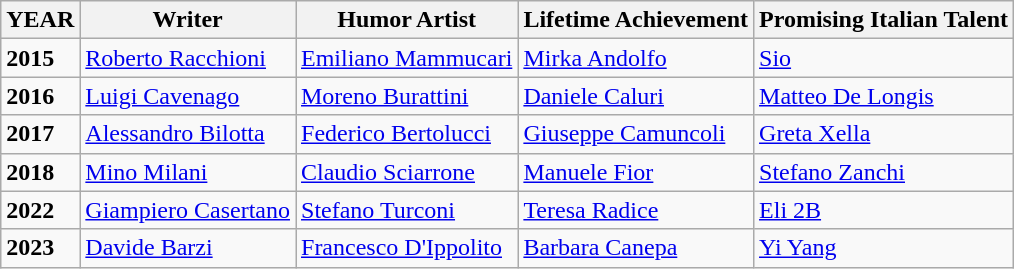<table class="wikitable">
<tr>
<th>YEAR</th>
<th>Writer</th>
<th>Humor Artist</th>
<th>Lifetime Achievement</th>
<th>Promising Italian Talent</th>
</tr>
<tr>
<td><strong>2015</strong></td>
<td><a href='#'>Roberto Racchioni</a></td>
<td><a href='#'>Emiliano Mammucari</a></td>
<td><a href='#'>Mirka Andolfo</a></td>
<td><a href='#'>Sio</a></td>
</tr>
<tr>
<td><strong>2016</strong></td>
<td><a href='#'>Luigi Cavenago</a></td>
<td><a href='#'>Moreno Burattini</a></td>
<td><a href='#'>Daniele Caluri</a></td>
<td><a href='#'>Matteo De Longis</a></td>
</tr>
<tr>
<td><strong>2017</strong></td>
<td><a href='#'>Alessandro Bilotta</a></td>
<td><a href='#'>Federico Bertolucci</a></td>
<td><a href='#'>Giuseppe Camuncoli</a></td>
<td><a href='#'>Greta Xella</a></td>
</tr>
<tr>
<td><strong>2018</strong></td>
<td><a href='#'>Mino Milani</a></td>
<td><a href='#'>Claudio Sciarrone</a></td>
<td><a href='#'>Manuele Fior</a></td>
<td><a href='#'>Stefano Zanchi</a></td>
</tr>
<tr>
<td><strong>2022</strong></td>
<td><a href='#'>Giampiero Casertano</a></td>
<td><a href='#'>Stefano Turconi</a></td>
<td><a href='#'>Teresa Radice</a></td>
<td><a href='#'>Eli 2B</a></td>
</tr>
<tr>
<td><strong>2023</strong></td>
<td><a href='#'>Davide Barzi</a></td>
<td><a href='#'>Francesco D'Ippolito</a></td>
<td><a href='#'>Barbara Canepa</a></td>
<td><a href='#'>Yi Yang</a></td>
</tr>
</table>
